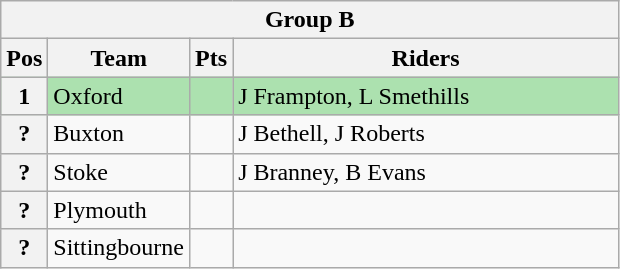<table class="wikitable">
<tr>
<th colspan="4">Group B</th>
</tr>
<tr>
<th width=20>Pos</th>
<th width=80>Team</th>
<th width=20>Pts</th>
<th width=250>Riders</th>
</tr>
<tr style="background:#ACE1AF;">
<th>1</th>
<td>Oxford</td>
<td></td>
<td>J Frampton, L Smethills</td>
</tr>
<tr>
<th>?</th>
<td>Buxton</td>
<td></td>
<td>J Bethell, J Roberts</td>
</tr>
<tr>
<th>?</th>
<td>Stoke</td>
<td></td>
<td>J Branney, B Evans</td>
</tr>
<tr>
<th>?</th>
<td>Plymouth</td>
<td></td>
<td></td>
</tr>
<tr>
<th>?</th>
<td>Sittingbourne</td>
<td></td>
<td></td>
</tr>
</table>
